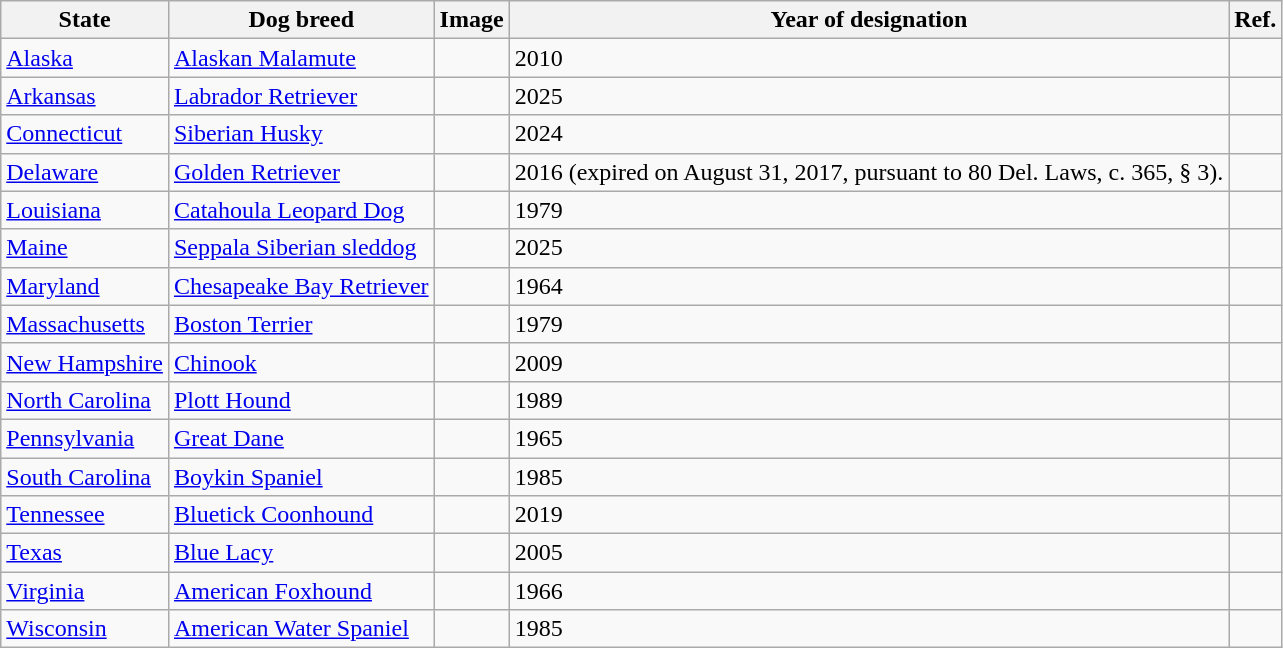<table class="wikitable sortable">
<tr>
<th>State</th>
<th>Dog breed</th>
<th class="unsortable">Image</th>
<th>Year of designation</th>
<th class="unsortable">Ref.</th>
</tr>
<tr>
<td><a href='#'>Alaska</a></td>
<td><a href='#'>Alaskan Malamute</a></td>
<td></td>
<td>2010</td>
<td></td>
</tr>
<tr>
<td><a href='#'>Arkansas</a></td>
<td><a href='#'>Labrador Retriever</a></td>
<td></td>
<td>2025</td>
<td></td>
</tr>
<tr>
<td><a href='#'>Connecticut</a></td>
<td><a href='#'>Siberian Husky</a></td>
<td></td>
<td>2024</td>
<td></td>
</tr>
<tr>
<td><a href='#'>Delaware</a></td>
<td><a href='#'>Golden Retriever</a></td>
<td></td>
<td>2016 (expired on August 31, 2017, pursuant to 80 Del. Laws, c. 365, § 3).</td>
<td></td>
</tr>
<tr>
<td><a href='#'>Louisiana</a></td>
<td><a href='#'>Catahoula Leopard Dog</a></td>
<td></td>
<td>1979</td>
<td></td>
</tr>
<tr>
<td><a href='#'>Maine</a></td>
<td><a href='#'>Seppala Siberian sleddog</a></td>
<td></td>
<td>2025</td>
<td></td>
</tr>
<tr>
<td><a href='#'>Maryland</a></td>
<td><a href='#'>Chesapeake Bay Retriever</a></td>
<td></td>
<td>1964</td>
<td></td>
</tr>
<tr>
<td><a href='#'>Massachusetts</a></td>
<td><a href='#'>Boston Terrier</a></td>
<td></td>
<td>1979</td>
<td></td>
</tr>
<tr>
<td><a href='#'>New Hampshire</a></td>
<td><a href='#'>Chinook</a></td>
<td></td>
<td>2009</td>
<td></td>
</tr>
<tr>
<td><a href='#'>North Carolina</a></td>
<td><a href='#'>Plott Hound</a></td>
<td></td>
<td>1989</td>
<td></td>
</tr>
<tr>
<td><a href='#'>Pennsylvania</a></td>
<td><a href='#'>Great Dane</a></td>
<td></td>
<td>1965</td>
<td></td>
</tr>
<tr>
<td><a href='#'>South Carolina</a></td>
<td><a href='#'>Boykin Spaniel</a></td>
<td></td>
<td>1985</td>
<td></td>
</tr>
<tr>
<td><a href='#'>Tennessee</a></td>
<td><a href='#'>Bluetick Coonhound</a></td>
<td></td>
<td>2019</td>
<td></td>
</tr>
<tr>
<td><a href='#'>Texas</a></td>
<td><a href='#'>Blue Lacy</a></td>
<td></td>
<td>2005</td>
<td></td>
</tr>
<tr>
<td><a href='#'>Virginia</a></td>
<td><a href='#'>American Foxhound</a></td>
<td></td>
<td>1966</td>
<td></td>
</tr>
<tr>
<td><a href='#'>Wisconsin</a></td>
<td><a href='#'>American Water Spaniel</a></td>
<td></td>
<td>1985</td>
<td></td>
</tr>
</table>
